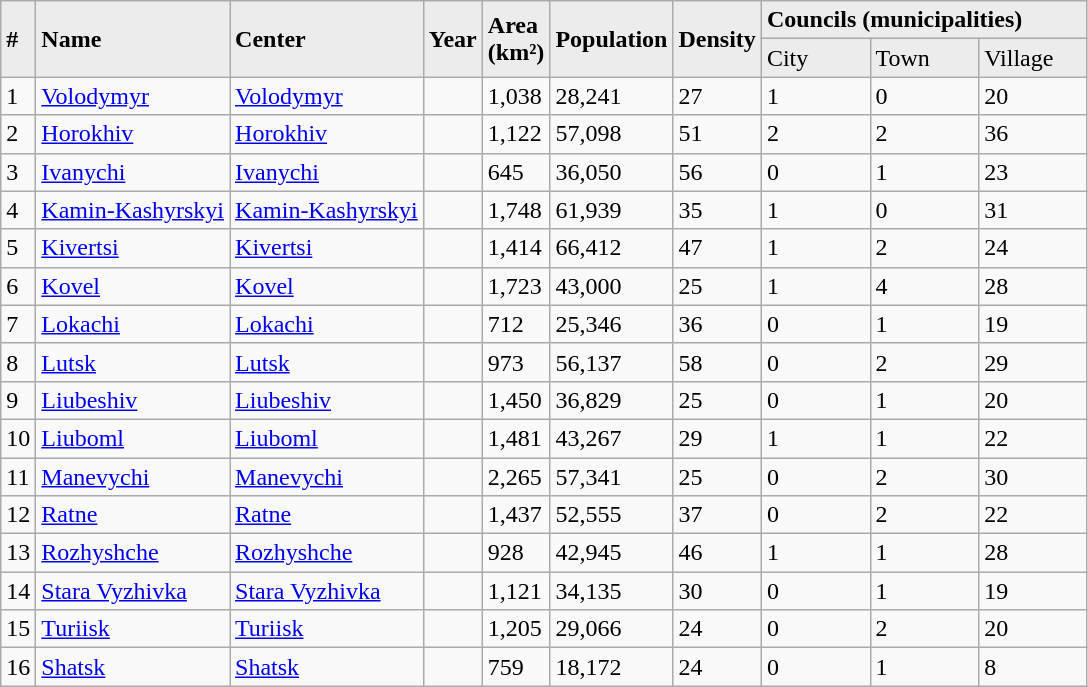<table class="wikitable">
<tr bgcolor="#ECECEC">
<td rowspan=2><strong>#</strong></td>
<td rowspan=2><strong>Name</strong></td>
<td rowspan=2><strong>Center</strong></td>
<td rowspan=2><strong>Year</strong></td>
<td rowspan=2><strong>Area<br>(km²)</strong></td>
<td rowspan=2><strong>Population</strong></td>
<td rowspan=2><strong>Density</strong></td>
<td colspan=3><strong>Councils (municipalities)</strong></td>
</tr>
<tr bgcolor="#ECECEC">
<td width=10%>City</td>
<td width=10%>Town</td>
<td width=10%>Village</td>
</tr>
<tr>
<td>1</td>
<td><a href='#'>Volodymyr</a></td>
<td><a href='#'>Volodymyr</a></td>
<td></td>
<td>1,038</td>
<td>28,241</td>
<td>27</td>
<td>1</td>
<td>0</td>
<td>20</td>
</tr>
<tr>
<td>2</td>
<td><a href='#'>Horokhiv</a></td>
<td><a href='#'>Horokhiv</a></td>
<td></td>
<td>1,122</td>
<td>57,098</td>
<td>51</td>
<td>2</td>
<td>2</td>
<td>36</td>
</tr>
<tr>
<td>3</td>
<td><a href='#'>Ivanychi</a></td>
<td><a href='#'>Ivanychi</a></td>
<td></td>
<td>645</td>
<td>36,050</td>
<td>56</td>
<td>0</td>
<td>1</td>
<td>23</td>
</tr>
<tr>
<td>4</td>
<td><a href='#'>Kamin-Kashyrskyi</a></td>
<td><a href='#'>Kamin-Kashyrskyi</a></td>
<td></td>
<td>1,748</td>
<td>61,939</td>
<td>35</td>
<td>1</td>
<td>0</td>
<td>31</td>
</tr>
<tr>
<td>5</td>
<td><a href='#'>Kivertsi</a></td>
<td><a href='#'>Kivertsi</a></td>
<td></td>
<td>1,414</td>
<td>66,412</td>
<td>47</td>
<td>1</td>
<td>2</td>
<td>24</td>
</tr>
<tr>
<td>6</td>
<td><a href='#'>Kovel</a></td>
<td><a href='#'>Kovel</a></td>
<td></td>
<td>1,723</td>
<td>43,000</td>
<td>25</td>
<td>1</td>
<td>4</td>
<td>28</td>
</tr>
<tr>
<td>7</td>
<td><a href='#'>Lokachi</a></td>
<td><a href='#'>Lokachi</a></td>
<td></td>
<td>712</td>
<td>25,346</td>
<td>36</td>
<td>0</td>
<td>1</td>
<td>19</td>
</tr>
<tr>
<td>8</td>
<td><a href='#'>Lutsk</a></td>
<td><a href='#'>Lutsk</a></td>
<td></td>
<td>973</td>
<td>56,137</td>
<td>58</td>
<td>0</td>
<td>2</td>
<td>29</td>
</tr>
<tr>
<td>9</td>
<td><a href='#'>Liubeshiv</a></td>
<td><a href='#'>Liubeshiv</a></td>
<td></td>
<td>1,450</td>
<td>36,829</td>
<td>25</td>
<td>0</td>
<td>1</td>
<td>20</td>
</tr>
<tr>
<td>10</td>
<td><a href='#'>Liuboml</a></td>
<td><a href='#'>Liuboml</a></td>
<td></td>
<td>1,481</td>
<td>43,267</td>
<td>29</td>
<td>1</td>
<td>1</td>
<td>22</td>
</tr>
<tr>
<td>11</td>
<td><a href='#'>Manevychi</a></td>
<td><a href='#'>Manevychi</a></td>
<td></td>
<td>2,265</td>
<td>57,341</td>
<td>25</td>
<td>0</td>
<td>2</td>
<td>30</td>
</tr>
<tr>
<td>12</td>
<td><a href='#'>Ratne</a></td>
<td><a href='#'>Ratne</a></td>
<td></td>
<td>1,437</td>
<td>52,555</td>
<td>37</td>
<td>0</td>
<td>2</td>
<td>22</td>
</tr>
<tr>
<td>13</td>
<td><a href='#'>Rozhyshche</a></td>
<td><a href='#'>Rozhyshche</a></td>
<td></td>
<td>928</td>
<td>42,945</td>
<td>46</td>
<td>1</td>
<td>1</td>
<td>28</td>
</tr>
<tr>
<td>14</td>
<td><a href='#'>Stara Vyzhivka</a></td>
<td><a href='#'>Stara Vyzhivka</a></td>
<td></td>
<td>1,121</td>
<td>34,135</td>
<td>30</td>
<td>0</td>
<td>1</td>
<td>19</td>
</tr>
<tr>
<td>15</td>
<td><a href='#'>Turiisk</a></td>
<td><a href='#'>Turiisk</a></td>
<td></td>
<td>1,205</td>
<td>29,066</td>
<td>24</td>
<td>0</td>
<td>2</td>
<td>20</td>
</tr>
<tr>
<td>16</td>
<td><a href='#'>Shatsk</a></td>
<td><a href='#'>Shatsk</a></td>
<td></td>
<td>759</td>
<td>18,172</td>
<td>24</td>
<td>0</td>
<td>1</td>
<td>8</td>
</tr>
</table>
